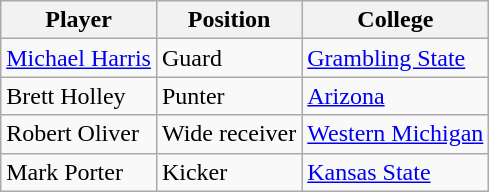<table class="wikitable">
<tr>
<th>Player</th>
<th>Position</th>
<th>College</th>
</tr>
<tr>
<td><a href='#'>Michael Harris</a></td>
<td>Guard</td>
<td><a href='#'>Grambling State</a></td>
</tr>
<tr>
<td>Brett Holley</td>
<td>Punter</td>
<td><a href='#'>Arizona</a></td>
</tr>
<tr>
<td>Robert Oliver</td>
<td>Wide receiver</td>
<td><a href='#'>Western Michigan</a></td>
</tr>
<tr>
<td>Mark Porter</td>
<td>Kicker</td>
<td><a href='#'>Kansas State</a></td>
</tr>
</table>
